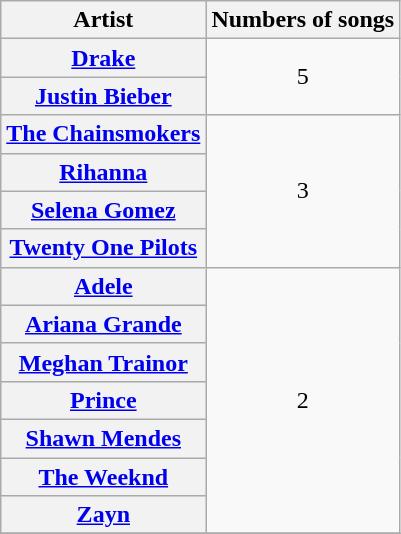<table class="wikitable sortable plainrowheaders" style="text-align:center;">
<tr>
<th scope="col">Artist</th>
<th scope="col">Numbers of songs</th>
</tr>
<tr>
<th scope="row"><a href='#'>Drake</a></th>
<td rowspan="2">5</td>
</tr>
<tr>
<th scope="row"><a href='#'>Justin Bieber</a></th>
</tr>
<tr>
<th scope="row"><a href='#'>The Chainsmokers</a></th>
<td rowspan="4">3</td>
</tr>
<tr>
<th scope="row"><a href='#'>Rihanna</a></th>
</tr>
<tr>
<th scope="row"><a href='#'>Selena Gomez</a></th>
</tr>
<tr>
<th scope="row"><a href='#'>Twenty One Pilots</a></th>
</tr>
<tr>
<th scope="row"><a href='#'>Adele</a></th>
<td rowspan="7">2</td>
</tr>
<tr>
<th scope="row"><a href='#'>Ariana Grande</a></th>
</tr>
<tr>
<th scope="row"><a href='#'>Meghan Trainor</a></th>
</tr>
<tr>
<th scope="row"><a href='#'>Prince</a></th>
</tr>
<tr>
<th scope="row"><a href='#'>Shawn Mendes</a></th>
</tr>
<tr>
<th scope="row"><a href='#'>The Weeknd</a></th>
</tr>
<tr>
<th scope="row"><a href='#'>Zayn</a></th>
</tr>
<tr>
</tr>
</table>
